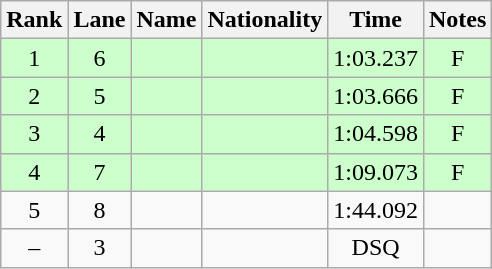<table class="wikitable sortable" style="text-align:center">
<tr>
<th>Rank</th>
<th>Lane</th>
<th>Name</th>
<th>Nationality</th>
<th>Time</th>
<th>Notes</th>
</tr>
<tr bgcolor=ccffcc>
<td>1</td>
<td>6</td>
<td align=left></td>
<td align=left></td>
<td>1:03.237</td>
<td>F</td>
</tr>
<tr bgcolor=ccffcc>
<td>2</td>
<td>5</td>
<td align=left></td>
<td align=left></td>
<td>1:03.666</td>
<td>F</td>
</tr>
<tr bgcolor=ccffcc>
<td>3</td>
<td>4</td>
<td align=left></td>
<td align=left></td>
<td>1:04.598</td>
<td>F</td>
</tr>
<tr bgcolor=ccffcc>
<td>4</td>
<td>7</td>
<td align=left></td>
<td align=left></td>
<td>1:09.073</td>
<td>F</td>
</tr>
<tr>
<td>5</td>
<td>8</td>
<td align=left></td>
<td align=left></td>
<td>1:44.092</td>
<td></td>
</tr>
<tr>
<td>–</td>
<td>3</td>
<td align=left></td>
<td align=left></td>
<td>DSQ</td>
<td></td>
</tr>
</table>
